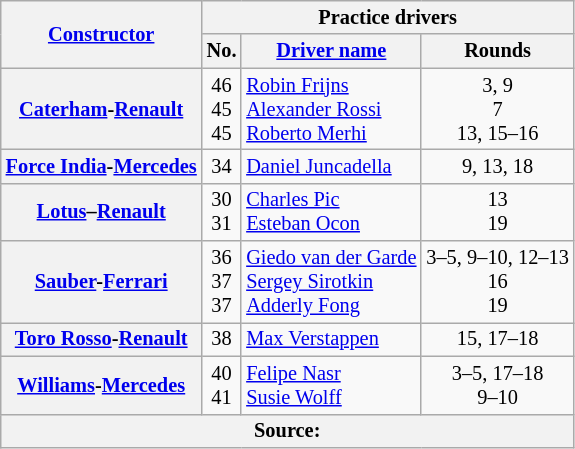<table class="wikitable sortable" style="font-size:85%">
<tr>
<th scope="col" rowspan="2"><a href='#'>Constructor</a></th>
<th colspan="3" scope="col" class="unsortable">Practice drivers</th>
</tr>
<tr>
<th class="unsortable">No.</th>
<th scope="col" class="unsortable"><a href='#'>Driver name</a></th>
<th class="unsortable">Rounds</th>
</tr>
<tr>
<th nowrap><a href='#'>Caterham</a>-<a href='#'>Renault</a></th>
<td align="center" nowrap>46<br>45<br>45</td>
<td nowrap> <a href='#'>Robin Frijns</a><br> <a href='#'>Alexander Rossi</a><br> <a href='#'>Roberto Merhi</a></td>
<td align="center" nowrap>3, 9<br>7<br>13, 15–16</td>
</tr>
<tr>
<th nowrap><a href='#'>Force India</a>-<a href='#'>Mercedes</a></th>
<td align="center" nowrap>34</td>
<td nowrap> <a href='#'>Daniel Juncadella</a></td>
<td align="center" nowrap>9, 13, 18</td>
</tr>
<tr>
<th><a href='#'>Lotus</a>–<a href='#'>Renault</a></th>
<td align="center" nowrap>30<br>31</td>
<td nowrap> <a href='#'>Charles Pic</a><br> <a href='#'>Esteban Ocon</a></td>
<td align="center" nowrap>13<br>19</td>
</tr>
<tr>
<th><a href='#'>Sauber</a>-<a href='#'>Ferrari</a></th>
<td align="center" nowrap>36<br>37<br>37</td>
<td nowrap> <a href='#'>Giedo van der Garde</a><br> <a href='#'>Sergey Sirotkin</a><br> <a href='#'>Adderly Fong</a></td>
<td align="center" nowrap>3–5, 9–10, 12–13<br>16<br>19</td>
</tr>
<tr>
<th nowrap><a href='#'>Toro Rosso</a>-<a href='#'>Renault</a></th>
<td align="center" nowrap>38</td>
<td nowrap> <a href='#'>Max Verstappen</a></td>
<td align="center" nowrap>15, 17–18</td>
</tr>
<tr>
<th><a href='#'>Williams</a>-<a href='#'>Mercedes</a></th>
<td align="center" nowrap>40<br>41</td>
<td nowrap> <a href='#'>Felipe Nasr</a><br> <a href='#'>Susie Wolff</a></td>
<td align="center" nowrap>3–5, 17–18<br>9–10</td>
</tr>
<tr>
<th colspan=4><strong>Source:</strong> </th>
</tr>
</table>
